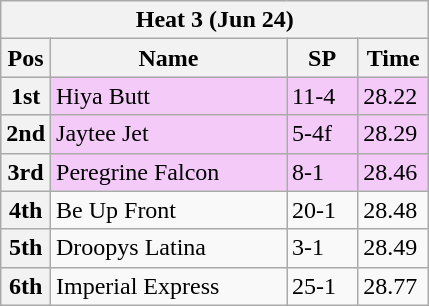<table class="wikitable">
<tr>
<th colspan="6">Heat 3 (Jun 24)</th>
</tr>
<tr>
<th width=20>Pos</th>
<th width=150>Name</th>
<th width=40>SP</th>
<th width=40>Time</th>
</tr>
<tr style="background: #f4caf9;">
<th>1st</th>
<td>Hiya Butt</td>
<td>11-4</td>
<td>28.22</td>
</tr>
<tr style="background: #f4caf9;">
<th>2nd</th>
<td>Jaytee Jet</td>
<td>5-4f</td>
<td>28.29</td>
</tr>
<tr style="background: #f4caf9;">
<th>3rd</th>
<td>Peregrine Falcon</td>
<td>8-1</td>
<td>28.46</td>
</tr>
<tr>
<th>4th</th>
<td>Be Up Front</td>
<td>20-1</td>
<td>28.48</td>
</tr>
<tr>
<th>5th</th>
<td>Droopys Latina</td>
<td>3-1</td>
<td>28.49</td>
</tr>
<tr>
<th>6th</th>
<td>Imperial Express</td>
<td>25-1</td>
<td>28.77</td>
</tr>
</table>
